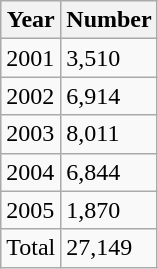<table class="wikitable">
<tr>
<th>Year</th>
<th>Number</th>
</tr>
<tr>
<td>2001</td>
<td>3,510</td>
</tr>
<tr>
<td>2002</td>
<td>6,914</td>
</tr>
<tr>
<td>2003</td>
<td>8,011</td>
</tr>
<tr>
<td>2004</td>
<td>6,844</td>
</tr>
<tr>
<td>2005</td>
<td>1,870</td>
</tr>
<tr>
<td>Total</td>
<td>27,149</td>
</tr>
</table>
